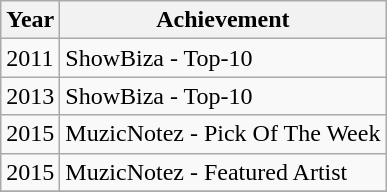<table class="wikitable">
<tr>
<th>Year</th>
<th>Achievement</th>
</tr>
<tr>
<td>2011</td>
<td>ShowBiza - Top-10</td>
</tr>
<tr>
<td>2013</td>
<td>ShowBiza - Top-10</td>
</tr>
<tr>
<td>2015</td>
<td>MuzicNotez - Pick Of The Week</td>
</tr>
<tr>
<td>2015</td>
<td>MuzicNotez - Featured Artist</td>
</tr>
<tr>
</tr>
</table>
